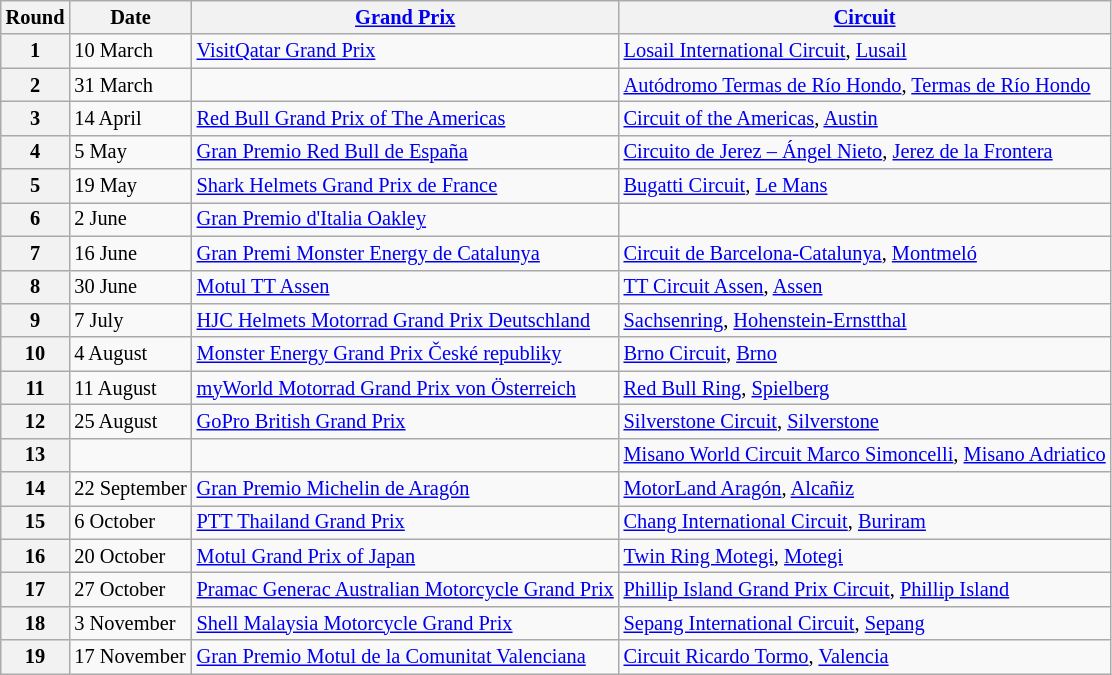<table class="wikitable" style="font-size: 85%">
<tr>
<th>Round</th>
<th>Date</th>
<th><a href='#'>Grand Prix</a></th>
<th><a href='#'>Circuit</a></th>
</tr>
<tr>
<th>1</th>
<td>10 March</td>
<td> <a href='#'>VisitQatar Grand Prix</a></td>
<td><a href='#'>Losail International Circuit</a>, <a href='#'>Lusail</a></td>
</tr>
<tr>
<th>2</th>
<td>31 March</td>
<td></td>
<td><a href='#'>Autódromo Termas de Río Hondo</a>, <a href='#'>Termas de Río Hondo</a></td>
</tr>
<tr>
<th>3</th>
<td>14 April</td>
<td> <a href='#'>Red Bull Grand Prix of The Americas</a></td>
<td><a href='#'>Circuit of the Americas</a>, <a href='#'>Austin</a></td>
</tr>
<tr>
<th>4</th>
<td>5 May</td>
<td> <a href='#'>Gran Premio Red Bull de España</a></td>
<td><a href='#'>Circuito de Jerez – Ángel Nieto</a>, <a href='#'>Jerez de la Frontera</a></td>
</tr>
<tr>
<th>5</th>
<td>19 May</td>
<td> <a href='#'>Shark Helmets Grand Prix de France</a></td>
<td><a href='#'>Bugatti Circuit</a>, <a href='#'>Le Mans</a></td>
</tr>
<tr>
<th>6</th>
<td>2 June</td>
<td> <a href='#'>Gran Premio d'Italia Oakley</a></td>
<td></td>
</tr>
<tr>
<th>7</th>
<td>16 June</td>
<td> <a href='#'>Gran Premi Monster Energy de Catalunya</a></td>
<td><a href='#'>Circuit de Barcelona-Catalunya</a>, <a href='#'>Montmeló</a></td>
</tr>
<tr>
<th>8</th>
<td>30 June</td>
<td> <a href='#'>Motul TT Assen</a></td>
<td><a href='#'>TT Circuit Assen</a>, <a href='#'>Assen</a></td>
</tr>
<tr>
<th>9</th>
<td>7 July</td>
<td> <a href='#'>HJC Helmets Motorrad Grand Prix Deutschland</a></td>
<td><a href='#'>Sachsenring</a>, <a href='#'>Hohenstein-Ernstthal</a></td>
</tr>
<tr>
<th>10</th>
<td>4 August</td>
<td> <a href='#'>Monster Energy Grand Prix České republiky</a></td>
<td><a href='#'>Brno Circuit</a>, <a href='#'>Brno</a></td>
</tr>
<tr>
<th>11</th>
<td>11 August</td>
<td> <a href='#'>myWorld Motorrad Grand Prix von Österreich</a></td>
<td><a href='#'>Red Bull Ring</a>, <a href='#'>Spielberg</a></td>
</tr>
<tr>
<th>12</th>
<td>25 August</td>
<td> <a href='#'>GoPro British Grand Prix</a></td>
<td><a href='#'>Silverstone Circuit</a>, <a href='#'>Silverstone</a></td>
</tr>
<tr>
<th>13</th>
<td></td>
<td></td>
<td><a href='#'>Misano World Circuit Marco Simoncelli</a>, <a href='#'>Misano Adriatico</a></td>
</tr>
<tr>
<th>14</th>
<td>22 September</td>
<td> <a href='#'>Gran Premio Michelin de Aragón</a></td>
<td><a href='#'>MotorLand Aragón</a>, <a href='#'>Alcañiz</a></td>
</tr>
<tr>
<th>15</th>
<td>6 October</td>
<td> <a href='#'>PTT Thailand Grand Prix</a></td>
<td><a href='#'>Chang International Circuit</a>, <a href='#'>Buriram</a></td>
</tr>
<tr>
<th>16</th>
<td>20 October</td>
<td> <a href='#'>Motul Grand Prix of Japan</a></td>
<td><a href='#'>Twin Ring Motegi</a>, <a href='#'>Motegi</a></td>
</tr>
<tr>
<th>17</th>
<td>27 October</td>
<td> <a href='#'>Pramac Generac Australian Motorcycle Grand Prix</a></td>
<td><a href='#'>Phillip Island Grand Prix Circuit</a>, <a href='#'>Phillip Island</a></td>
</tr>
<tr>
<th>18</th>
<td>3 November</td>
<td> <a href='#'>Shell Malaysia Motorcycle Grand Prix</a></td>
<td><a href='#'>Sepang International Circuit</a>, <a href='#'>Sepang</a></td>
</tr>
<tr>
<th>19</th>
<td>17 November</td>
<td> <a href='#'>Gran Premio Motul de la Comunitat Valenciana</a></td>
<td><a href='#'>Circuit Ricardo Tormo</a>, <a href='#'>Valencia</a></td>
</tr>
</table>
